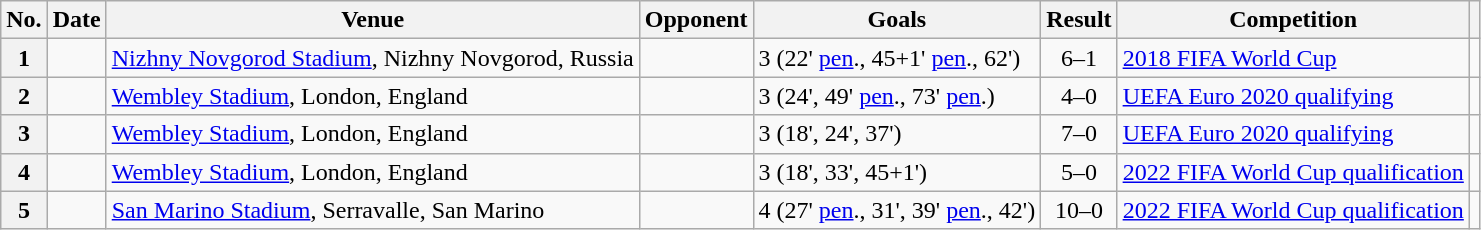<table class="wikitable plainrowheaders sortable">
<tr>
<th scope="col">No.</th>
<th scope="col">Date</th>
<th scope="col">Venue</th>
<th scope="col">Opponent</th>
<th scope="col">Goals</th>
<th scope="col">Result</th>
<th scope="col">Competition</th>
<th scope="col" class="unsortable"></th>
</tr>
<tr>
<th scope="row" style="text-align: center;">1</th>
<td></td>
<td><a href='#'>Nizhny Novgorod Stadium</a>, Nizhny Novgorod, Russia</td>
<td></td>
<td>3 (22' <a href='#'>pen</a>., 45+1' <a href='#'>pen</a>., 62')</td>
<td style="text-align: center;">6–1</td>
<td><a href='#'>2018 FIFA World Cup</a></td>
<td style="text-align: center;"></td>
</tr>
<tr>
<th scope="row" style="text-align: center;">2</th>
<td></td>
<td><a href='#'>Wembley Stadium</a>, London, England</td>
<td></td>
<td>3 (24', 49' <a href='#'>pen</a>., 73' <a href='#'>pen</a>.)</td>
<td style="text-align: center;">4–0</td>
<td><a href='#'>UEFA Euro 2020 qualifying</a></td>
<td style="text-align: center;"></td>
</tr>
<tr>
<th scope="row" style="text-align: center;">3</th>
<td></td>
<td><a href='#'>Wembley Stadium</a>, London, England</td>
<td></td>
<td>3 (18', 24', 37')</td>
<td style="text-align: center;">7–0</td>
<td><a href='#'>UEFA Euro 2020 qualifying</a></td>
<td style="text-align: center;"></td>
</tr>
<tr>
<th scope="row" style="text-align: center;">4</th>
<td></td>
<td><a href='#'>Wembley Stadium</a>, London, England</td>
<td></td>
<td>3 (18', 33', 45+1')</td>
<td style="text-align: center;">5–0</td>
<td><a href='#'>2022 FIFA World Cup qualification</a></td>
<td style="text-align: center;"></td>
</tr>
<tr>
<th scope="row" style="text-align: center;">5</th>
<td></td>
<td><a href='#'>San Marino Stadium</a>, Serravalle, San Marino</td>
<td></td>
<td>4 (27' <a href='#'>pen</a>., 31', 39' <a href='#'>pen</a>., 42')</td>
<td style="text-align: center;">10–0</td>
<td><a href='#'>2022 FIFA World Cup qualification</a></td>
<td style="text-align: center;"></td>
</tr>
</table>
